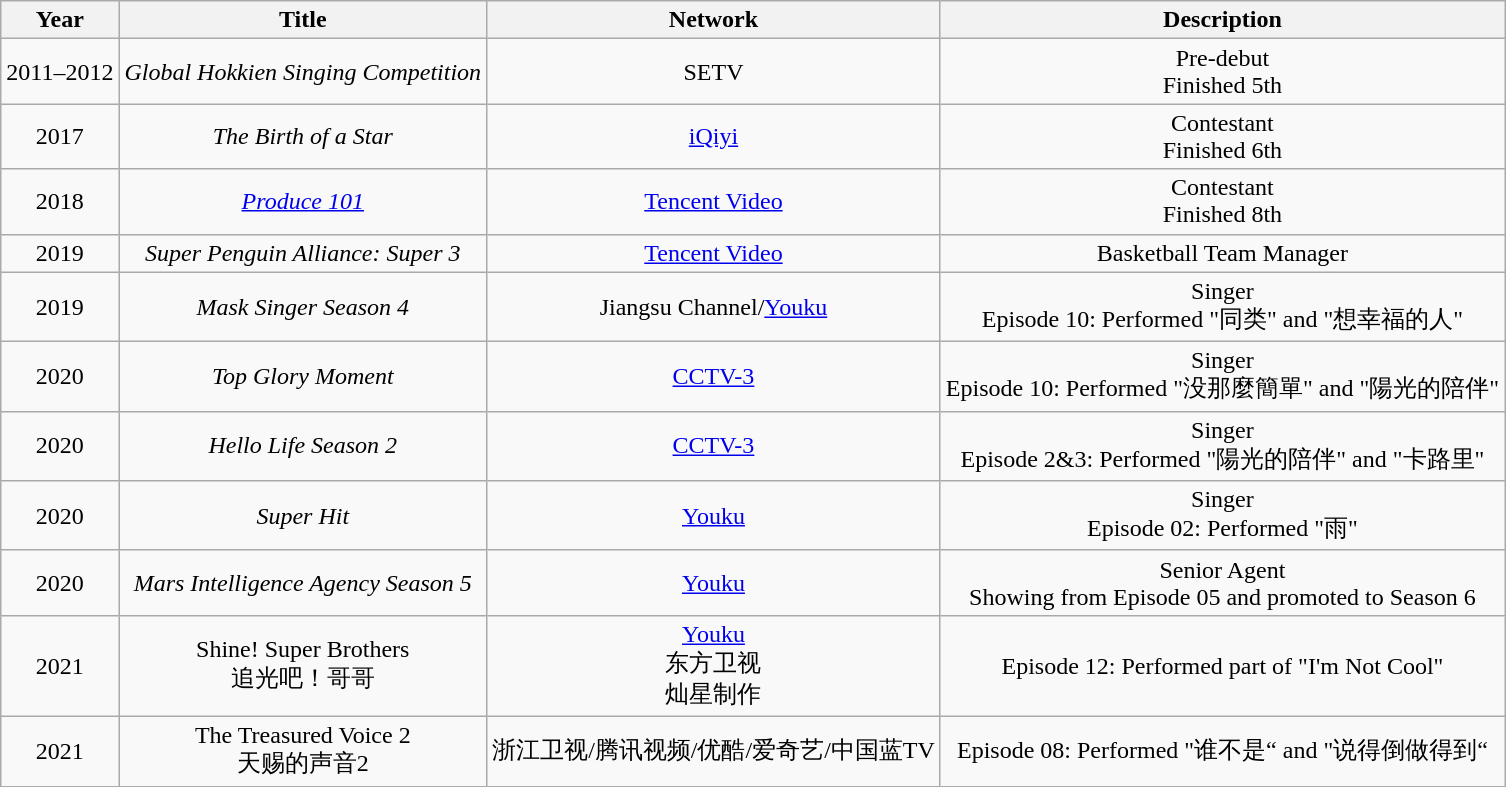<table class="wikitable" style="text-align:center;">
<tr>
<th>Year</th>
<th>Title</th>
<th>Network</th>
<th>Description</th>
</tr>
<tr>
<td>2011–2012</td>
<td><em>Global Hokkien Singing Competition</em><br></td>
<td>SETV</td>
<td>Pre-debut <br> Finished 5th</td>
</tr>
<tr>
<td>2017</td>
<td><em>The Birth of a Star</em><br></td>
<td><a href='#'>iQiyi</a></td>
<td>Contestant <br> Finished 6th</td>
</tr>
<tr>
<td>2018</td>
<td><em><a href='#'>Produce 101</a></em></td>
<td><a href='#'>Tencent Video</a></td>
<td>Contestant <br> Finished 8th</td>
</tr>
<tr>
<td>2019</td>
<td><em>Super Penguin Alliance: Super 3</em> <br></td>
<td><a href='#'>Tencent Video</a></td>
<td>Basketball Team Manager</td>
</tr>
<tr>
<td>2019</td>
<td><em>Mask Singer Season 4</em> <br></td>
<td>Jiangsu Channel/<a href='#'>Youku</a> <br></td>
<td>Singer <br> Episode 10: Performed "同类" and "想幸福的人"</td>
</tr>
<tr>
<td>2020</td>
<td><em>Top Glory Moment</em> <br></td>
<td><a href='#'>CCTV-3</a> <br></td>
<td>Singer <br> Episode 10: Performed "没那麼簡單" and "陽光的陪伴"</td>
</tr>
<tr>
<td>2020</td>
<td><em>Hello Life Season 2</em> <br></td>
<td><a href='#'>CCTV-3</a> <br></td>
<td>Singer <br> Episode 2&3: Performed "陽光的陪伴" and "卡路里"</td>
</tr>
<tr>
<td>2020</td>
<td><em>Super Hit</em> <br></td>
<td><a href='#'>Youku</a> <br></td>
<td>Singer <br> Episode 02: Performed "雨"</td>
</tr>
<tr>
<td>2020</td>
<td><em>Mars Intelligence Agency Season 5</em> <br></td>
<td><a href='#'>Youku</a> <br></td>
<td>Senior Agent <br> Showing from Episode 05 and promoted to Season 6</td>
</tr>
<tr>
<td>2021</td>
<td>Shine! Super Brothers<br>追光吧！哥哥</td>
<td><a href='#'>Youku</a> <br>东方卫视<br>灿星制作</td>
<td>Episode 12: Performed part of "I'm Not Cool"</td>
</tr>
<tr>
<td>2021</td>
<td>The Treasured Voice 2<br>天赐的声音2</td>
<td>浙江卫视/腾讯视频/优酷/爱奇艺/中国蓝TV</td>
<td>Episode 08: Performed "谁不是“ and "说得倒做得到“</td>
</tr>
</table>
